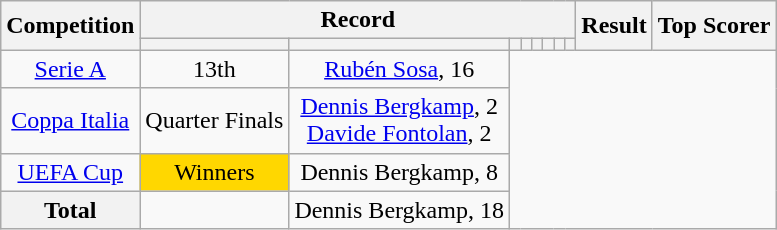<table class="wikitable" style="text-align: center">
<tr>
<th rowspan=2>Competition</th>
<th colspan=8>Record</th>
<th rowspan=2>Result</th>
<th rowspan=2>Top Scorer</th>
</tr>
<tr>
<th></th>
<th></th>
<th></th>
<th></th>
<th></th>
<th></th>
<th></th>
<th></th>
</tr>
<tr>
<td><a href='#'>Serie A</a><br></td>
<td>13th</td>
<td> <a href='#'>Rubén Sosa</a>, 16</td>
</tr>
<tr>
<td><a href='#'>Coppa Italia</a><br></td>
<td>Quarter Finals</td>
<td> <a href='#'>Dennis Bergkamp</a>, 2<br> <a href='#'>Davide Fontolan</a>, 2</td>
</tr>
<tr>
<td><a href='#'>UEFA Cup</a><br></td>
<td style="background:gold;">Winners</td>
<td> Dennis Bergkamp, 8</td>
</tr>
<tr>
<th>Total<br></th>
<td></td>
<td> Dennis Bergkamp, 18</td>
</tr>
</table>
